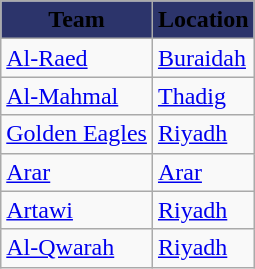<table class="wikitable sortable">
<tr>
<th style="background-color:#2C346B;"><span>Team</span></th>
<th style="background-color:#2C346B;"><span>Location</span></th>
</tr>
<tr>
<td><a href='#'>Al-Raed</a></td>
<td><a href='#'>Buraidah</a></td>
</tr>
<tr>
<td><a href='#'>Al-Mahmal</a></td>
<td><a href='#'>Thadig</a></td>
</tr>
<tr>
<td><a href='#'>Golden Eagles</a></td>
<td><a href='#'>Riyadh</a></td>
</tr>
<tr>
<td><a href='#'>Arar</a></td>
<td><a href='#'>Arar</a></td>
</tr>
<tr>
<td><a href='#'>Artawi</a></td>
<td><a href='#'>Riyadh</a></td>
</tr>
<tr>
<td><a href='#'>Al-Qwarah</a></td>
<td><a href='#'>Riyadh</a></td>
</tr>
</table>
